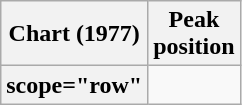<table class="wikitable plainrowheaders">
<tr>
<th>Chart (1977)</th>
<th>Peak<br>position</th>
</tr>
<tr>
<th>scope="row" </th>
</tr>
</table>
